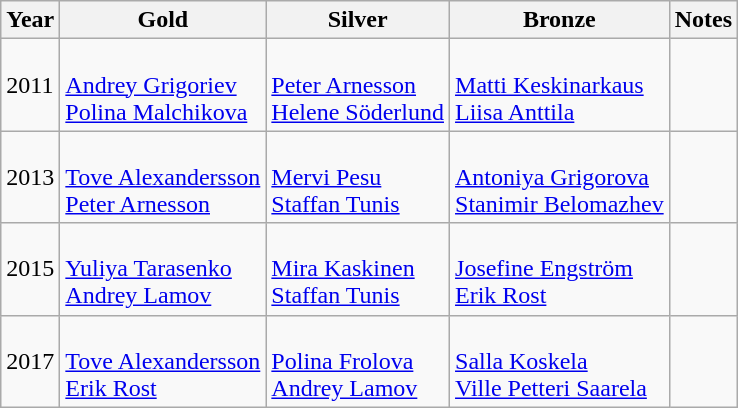<table class="wikitable">
<tr>
<th>Year</th>
<th>Gold</th>
<th>Silver</th>
<th>Bronze</th>
<th>Notes</th>
</tr>
<tr>
<td>2011</td>
<td><br> <a href='#'>Andrey Grigoriev</a><br> <a href='#'>Polina Malchikova</a></td>
<td><br> <a href='#'>Peter Arnesson</a><br> <a href='#'>Helene Söderlund</a></td>
<td><br> <a href='#'>Matti Keskinarkaus</a><br> <a href='#'>Liisa Anttila</a></td>
<td></td>
</tr>
<tr>
<td>2013</td>
<td><br> <a href='#'>Tove Alexandersson</a><br> <a href='#'>Peter Arnesson</a></td>
<td><br> <a href='#'>Mervi Pesu</a><br> <a href='#'>Staffan Tunis</a></td>
<td><br> <a href='#'>Antoniya Grigorova</a><br> <a href='#'>Stanimir Belomazhev</a></td>
<td></td>
</tr>
<tr>
<td>2015</td>
<td><br> <a href='#'>Yuliya Tarasenko</a><br> <a href='#'>Andrey Lamov</a></td>
<td><br> <a href='#'>Mira Kaskinen</a><br> <a href='#'>Staffan Tunis</a></td>
<td><br> <a href='#'>Josefine Engström</a><br> <a href='#'>Erik Rost</a></td>
<td></td>
</tr>
<tr>
<td>2017 </td>
<td><br> <a href='#'>Tove Alexandersson</a><br> <a href='#'>Erik Rost</a></td>
<td><br> <a href='#'>Polina Frolova</a><br> <a href='#'>Andrey Lamov</a></td>
<td><br> <a href='#'>Salla Koskela</a><br> <a href='#'>Ville Petteri Saarela</a></td>
<td></td>
</tr>
</table>
